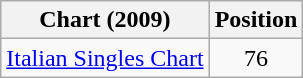<table class="wikitable sortable">
<tr>
<th>Chart (2009)</th>
<th>Position</th>
</tr>
<tr>
<td><a href='#'>Italian Singles Chart</a></td>
<td style="text-align:center;">76</td>
</tr>
</table>
